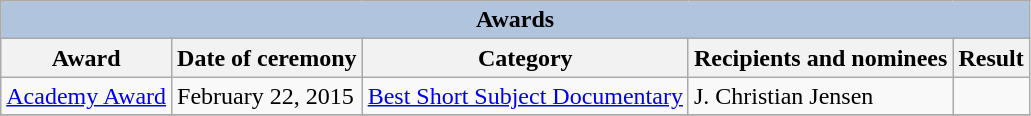<table class="wikitable">
<tr>
<th colspan="5" style="background: LightSteelBlue;">Awards</th>
</tr>
<tr>
<th>Award</th>
<th>Date of ceremony</th>
<th>Category</th>
<th>Recipients and nominees</th>
<th>Result</th>
</tr>
<tr>
<td><a href='#'>Academy Award</a></td>
<td>February 22, 2015</td>
<td><a href='#'>Best Short Subject Documentary</a></td>
<td>J. Christian Jensen</td>
<td></td>
</tr>
<tr>
</tr>
</table>
